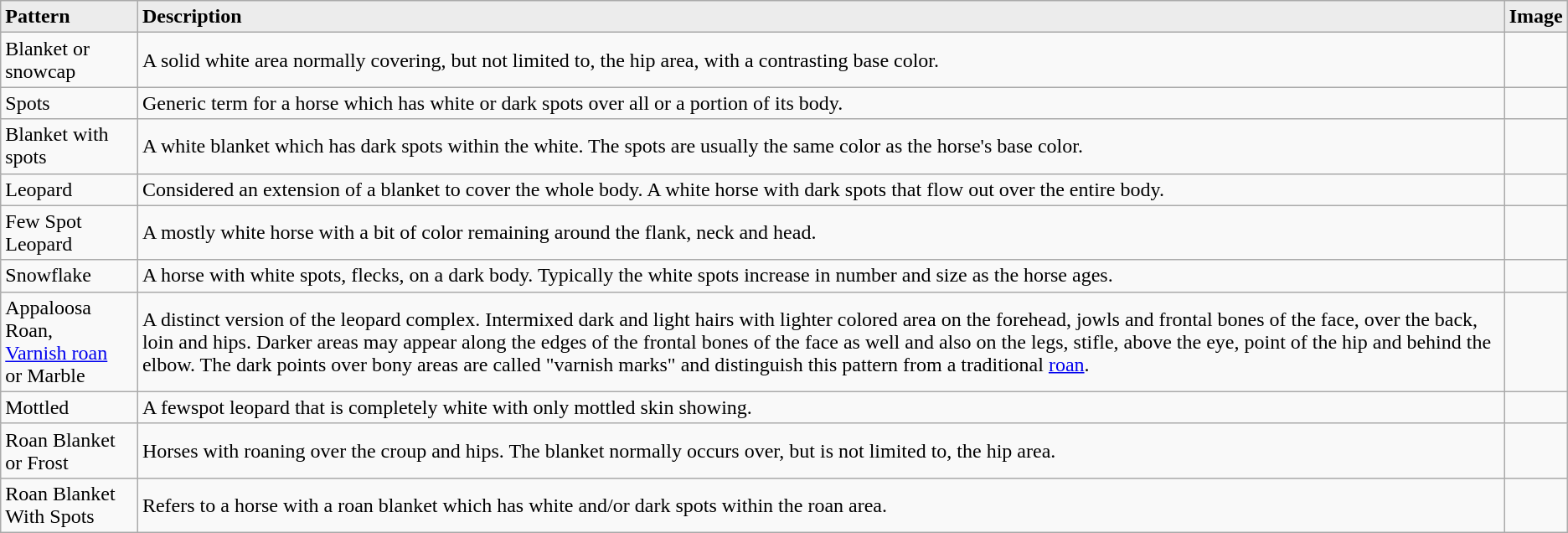<table class="sortable wikitable">
<tr bgcolor="#ececec">
<td><strong>Pattern</strong></td>
<td><strong>Description</strong></td>
<td><strong>Image</strong></td>
</tr>
<tr>
<td>Blanket or<br>snowcap</td>
<td>A solid white area normally covering, but not limited to, the hip area,  with a contrasting base color.</td>
<td></td>
</tr>
<tr>
<td>Spots</td>
<td>Generic term for a horse which has white or dark spots over all or a portion of its body.</td>
<td></td>
</tr>
<tr>
<td>Blanket with spots</td>
<td>A white blanket which has dark spots within the white. The spots are usually the same color as the horse's base color.</td>
<td></td>
</tr>
<tr>
<td>Leopard</td>
<td>Considered an extension of a blanket to cover the whole body. A white horse with dark spots that flow out over the entire body.</td>
<td></td>
</tr>
<tr>
<td>Few Spot Leopard</td>
<td>A mostly white horse with a bit of color remaining around the flank, neck and head.</td>
<td></td>
</tr>
<tr>
<td>Snowflake</td>
<td>A horse with white spots, flecks, on a dark body. Typically the white spots increase in number and size as the horse ages.</td>
<td></td>
</tr>
<tr>
<td>Appaloosa Roan,<br><a href='#'>Varnish roan</a><br>or Marble</td>
<td>A distinct version of the leopard complex. Intermixed dark and light hairs with lighter colored area on the forehead, jowls and frontal bones of the face, over the back, loin and hips. Darker areas may appear along the edges of the frontal bones of the face as well and also on the legs, stifle, above the eye, point of the hip and behind the elbow. The dark points over bony areas are called "varnish marks" and distinguish this pattern from a traditional <a href='#'>roan</a>.</td>
<td></td>
</tr>
<tr>
<td>Mottled</td>
<td>A fewspot leopard that is completely white with only mottled skin showing.</td>
<td></td>
</tr>
<tr>
<td>Roan Blanket<br>or Frost</td>
<td>Horses with roaning over the croup and hips. The blanket normally occurs over, but is not limited to, the hip area.</td>
<td></td>
</tr>
<tr>
<td>Roan Blanket With Spots</td>
<td>Refers to a horse with a roan blanket which has white and/or dark spots within the roan area.</td>
<td></td>
</tr>
</table>
